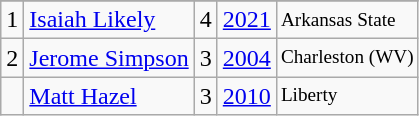<table class="wikitable">
<tr>
</tr>
<tr>
<td>1</td>
<td><a href='#'>Isaiah Likely</a></td>
<td>4</td>
<td><a href='#'>2021</a></td>
<td style="font-size:80%;">Arkansas State</td>
</tr>
<tr>
<td>2</td>
<td><a href='#'>Jerome Simpson</a></td>
<td>3</td>
<td><a href='#'>2004</a></td>
<td style="font-size:80%;">Charleston (WV)</td>
</tr>
<tr>
<td></td>
<td><a href='#'>Matt Hazel</a></td>
<td>3</td>
<td><a href='#'>2010</a></td>
<td style="font-size:80%;">Liberty</td>
</tr>
</table>
